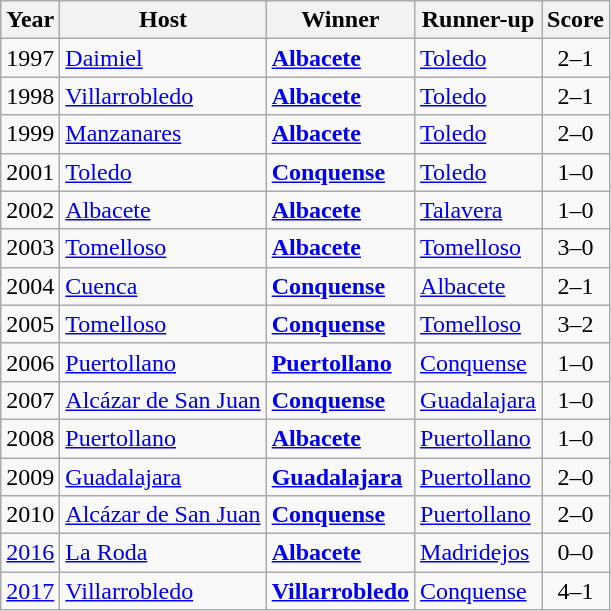<table class="wikitable">
<tr>
<th>Year</th>
<th>Host</th>
<th>Winner</th>
<th>Runner-up</th>
<th>Score</th>
</tr>
<tr>
<td align="center">1997</td>
<td><a href='#'>Daimiel</a></td>
<td><strong><a href='#'>Albacete</a></strong></td>
<td><a href='#'>Toledo</a></td>
<td align="center">2–1</td>
</tr>
<tr>
<td align="center">1998</td>
<td><a href='#'>Villarrobledo</a></td>
<td><strong><a href='#'>Albacete</a></strong></td>
<td><a href='#'>Toledo</a></td>
<td align="center">2–1</td>
</tr>
<tr>
<td align="center">1999</td>
<td><a href='#'>Manzanares</a></td>
<td><strong><a href='#'>Albacete</a></strong></td>
<td><a href='#'>Toledo</a></td>
<td align="center">2–0</td>
</tr>
<tr>
<td align="center">2001</td>
<td><a href='#'>Toledo</a></td>
<td><strong><a href='#'>Conquense</a></strong></td>
<td><a href='#'>Toledo</a></td>
<td align="center">1–0</td>
</tr>
<tr>
<td align="center">2002</td>
<td><a href='#'>Albacete</a></td>
<td><strong><a href='#'>Albacete</a></strong></td>
<td><a href='#'>Talavera</a></td>
<td align="center">1–0</td>
</tr>
<tr>
<td align="center">2003</td>
<td><a href='#'>Tomelloso</a></td>
<td><strong><a href='#'>Albacete</a></strong></td>
<td><a href='#'>Tomelloso</a></td>
<td align="center">3–0</td>
</tr>
<tr>
<td align="center">2004</td>
<td><a href='#'>Cuenca</a></td>
<td><strong><a href='#'>Conquense</a></strong></td>
<td><a href='#'>Albacete</a></td>
<td align="center">2–1</td>
</tr>
<tr>
<td align="center">2005</td>
<td><a href='#'>Tomelloso</a></td>
<td><strong><a href='#'>Conquense</a></strong></td>
<td><a href='#'>Tomelloso</a></td>
<td align="center">3–2</td>
</tr>
<tr>
<td align="center">2006</td>
<td><a href='#'>Puertollano</a></td>
<td><strong><a href='#'>Puertollano</a></strong></td>
<td><a href='#'>Conquense</a></td>
<td align="center">1–0</td>
</tr>
<tr>
<td align="center">2007</td>
<td><a href='#'>Alcázar de San Juan</a></td>
<td><strong><a href='#'>Conquense</a></strong></td>
<td><a href='#'>Guadalajara</a></td>
<td align="center">1–0</td>
</tr>
<tr>
<td align="center">2008</td>
<td><a href='#'>Puertollano</a></td>
<td><strong><a href='#'>Albacete</a></strong></td>
<td><a href='#'>Puertollano</a></td>
<td align="center">1–0</td>
</tr>
<tr>
<td align="center">2009</td>
<td><a href='#'>Guadalajara</a></td>
<td><strong><a href='#'>Guadalajara</a></strong></td>
<td><a href='#'>Puertollano</a></td>
<td align="center">2–0</td>
</tr>
<tr>
<td align="center">2010</td>
<td><a href='#'>Alcázar de San Juan</a></td>
<td><strong><a href='#'>Conquense</a></strong></td>
<td><a href='#'>Puertollano</a></td>
<td align="center">2–0</td>
</tr>
<tr>
<td align="center"><a href='#'>2016</a></td>
<td><a href='#'>La Roda</a></td>
<td><strong><a href='#'>Albacete</a></strong></td>
<td><a href='#'>Madridejos</a></td>
<td align=center>0–0 </td>
</tr>
<tr>
<td align="center"><a href='#'>2017</a></td>
<td><a href='#'>Villarrobledo</a></td>
<td><strong><a href='#'>Villarrobledo</a></strong></td>
<td><a href='#'>Conquense</a></td>
<td align=center>4–1</td>
</tr>
</table>
